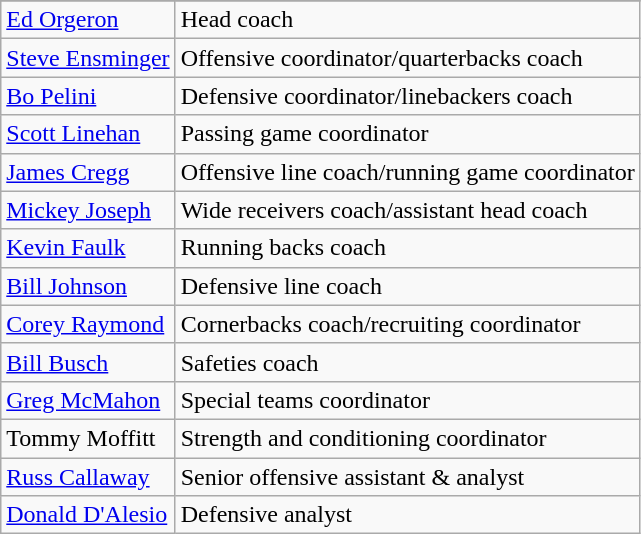<table class="wikitable">
<tr>
</tr>
<tr>
<td><a href='#'>Ed Orgeron</a></td>
<td>Head coach</td>
</tr>
<tr>
<td><a href='#'>Steve Ensminger</a></td>
<td>Offensive coordinator/quarterbacks coach</td>
</tr>
<tr>
<td><a href='#'>Bo Pelini</a></td>
<td>Defensive coordinator/linebackers coach</td>
</tr>
<tr>
<td><a href='#'>Scott Linehan</a></td>
<td>Passing game coordinator</td>
</tr>
<tr>
<td><a href='#'>James Cregg</a></td>
<td>Offensive line coach/running game coordinator</td>
</tr>
<tr>
<td><a href='#'>Mickey Joseph</a></td>
<td>Wide receivers coach/assistant head coach</td>
</tr>
<tr>
<td><a href='#'>Kevin Faulk</a></td>
<td>Running backs coach</td>
</tr>
<tr>
<td><a href='#'>Bill Johnson</a></td>
<td>Defensive line coach</td>
</tr>
<tr>
<td><a href='#'>Corey Raymond</a></td>
<td>Cornerbacks coach/recruiting coordinator</td>
</tr>
<tr>
<td><a href='#'>Bill Busch</a></td>
<td>Safeties coach</td>
</tr>
<tr>
<td><a href='#'>Greg McMahon</a></td>
<td>Special teams coordinator</td>
</tr>
<tr>
<td>Tommy Moffitt</td>
<td>Strength and conditioning coordinator</td>
</tr>
<tr>
<td><a href='#'>Russ Callaway</a></td>
<td>Senior offensive assistant & analyst</td>
</tr>
<tr>
<td><a href='#'>Donald D'Alesio</a></td>
<td>Defensive analyst</td>
</tr>
</table>
